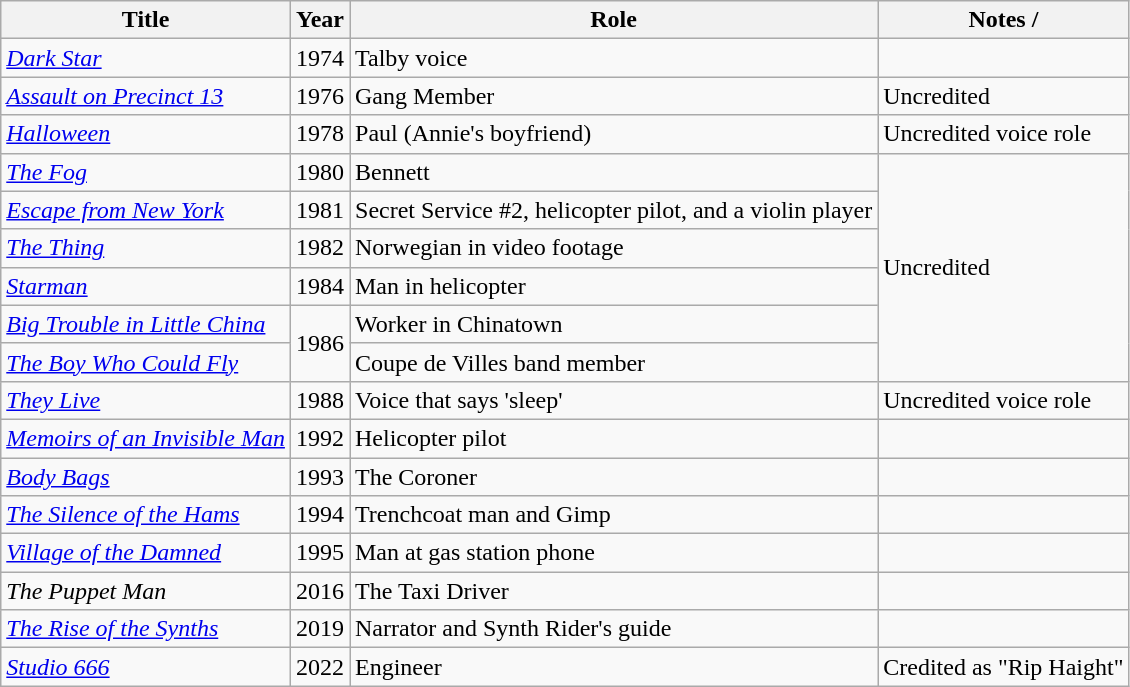<table class="wikitable">
<tr>
<th>Title</th>
<th>Year</th>
<th>Role</th>
<th>Notes / </th>
</tr>
<tr>
<td><em><a href='#'>Dark Star</a></em></td>
<td>1974</td>
<td>Talby voice</td>
<td></td>
</tr>
<tr>
<td><em><a href='#'>Assault on Precinct 13</a></em></td>
<td>1976</td>
<td>Gang Member</td>
<td>Uncredited</td>
</tr>
<tr>
<td><em><a href='#'>Halloween</a></em></td>
<td>1978</td>
<td>Paul (Annie's boyfriend)</td>
<td>Uncredited voice role</td>
</tr>
<tr>
<td><em><a href='#'>The Fog</a></em></td>
<td>1980</td>
<td>Bennett</td>
<td rowspan=6>Uncredited</td>
</tr>
<tr>
<td><em><a href='#'>Escape from New York</a></em></td>
<td>1981</td>
<td>Secret Service #2, helicopter pilot, and a violin player</td>
</tr>
<tr>
<td><em><a href='#'>The Thing</a></em></td>
<td>1982</td>
<td>Norwegian in video footage</td>
</tr>
<tr>
<td><em><a href='#'>Starman</a></em></td>
<td>1984</td>
<td>Man in helicopter</td>
</tr>
<tr>
<td><em><a href='#'>Big Trouble in Little China</a></em></td>
<td rowspan=2>1986</td>
<td>Worker in Chinatown</td>
</tr>
<tr>
<td><em><a href='#'>The Boy Who Could Fly</a></em></td>
<td>Coupe de Villes band member</td>
</tr>
<tr>
<td><em><a href='#'>They Live</a></em></td>
<td>1988</td>
<td>Voice that says 'sleep'</td>
<td>Uncredited voice role</td>
</tr>
<tr>
<td><em><a href='#'>Memoirs of an Invisible Man</a></em></td>
<td>1992</td>
<td>Helicopter pilot</td>
<td></td>
</tr>
<tr>
<td><em><a href='#'>Body Bags</a></em></td>
<td>1993</td>
<td>The Coroner</td>
<td></td>
</tr>
<tr>
<td><em><a href='#'>The Silence of the Hams</a></em></td>
<td>1994</td>
<td>Trenchcoat man and Gimp</td>
<td></td>
</tr>
<tr>
<td><em><a href='#'>Village of the Damned</a></em></td>
<td>1995</td>
<td>Man at gas station phone</td>
<td></td>
</tr>
<tr>
<td><em>The Puppet Man</em></td>
<td>2016</td>
<td>The Taxi Driver</td>
<td style="text-align:center;"></td>
</tr>
<tr>
<td><em><a href='#'>The Rise of the Synths</a></em></td>
<td>2019</td>
<td>Narrator and Synth Rider's guide</td>
<td></td>
</tr>
<tr>
<td><em><a href='#'>Studio 666</a></em></td>
<td>2022</td>
<td>Engineer</td>
<td>Credited as "Rip Haight"</td>
</tr>
</table>
